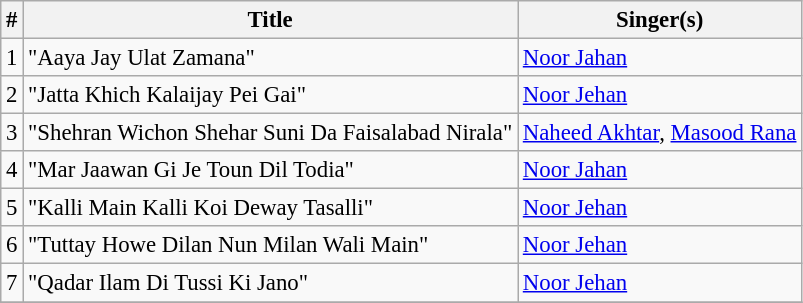<table class="wikitable" style="font-size:95%;">
<tr>
<th>#</th>
<th>Title</th>
<th>Singer(s)</th>
</tr>
<tr>
<td>1</td>
<td>"Aaya Jay Ulat  Zamana"</td>
<td><a href='#'>Noor Jahan</a></td>
</tr>
<tr>
<td>2</td>
<td>"Jatta Khich Kalaijay Pei Gai"</td>
<td><a href='#'>Noor Jehan</a></td>
</tr>
<tr>
<td>3</td>
<td>"Shehran Wichon Shehar Suni Da Faisalabad Nirala"</td>
<td><a href='#'>Naheed Akhtar</a>, <a href='#'>Masood Rana</a></td>
</tr>
<tr>
<td>4</td>
<td>"Mar Jaawan Gi Je Toun Dil Todia"</td>
<td><a href='#'>Noor Jahan</a></td>
</tr>
<tr>
<td>5</td>
<td>"Kalli Main Kalli Koi Deway Tasalli"</td>
<td><a href='#'>Noor Jehan</a></td>
</tr>
<tr>
<td>6</td>
<td>"Tuttay Howe Dilan Nun Milan Wali Main"</td>
<td><a href='#'>Noor Jehan</a></td>
</tr>
<tr>
<td>7</td>
<td>"Qadar Ilam Di  Tussi Ki Jano"</td>
<td><a href='#'>Noor Jehan</a></td>
</tr>
<tr>
</tr>
</table>
